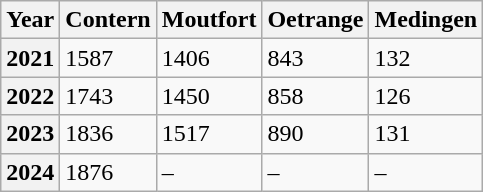<table class="wikitable">
<tr>
<th>Year</th>
<th>Contern</th>
<th>Moutfort</th>
<th>Oetrange</th>
<th>Medingen</th>
</tr>
<tr>
<th>2021</th>
<td>1587</td>
<td>1406</td>
<td>843</td>
<td>132</td>
</tr>
<tr>
<th>2022</th>
<td>1743</td>
<td>1450</td>
<td>858</td>
<td>126</td>
</tr>
<tr>
<th>2023</th>
<td>1836</td>
<td>1517</td>
<td>890</td>
<td>131</td>
</tr>
<tr>
<th>2024</th>
<td>1876</td>
<td>–</td>
<td>–</td>
<td>–</td>
</tr>
</table>
